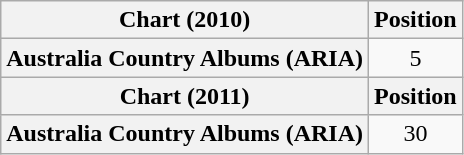<table class="wikitable sortable plainrowheaders" style="text-align:center">
<tr>
<th scope="col">Chart (2010)</th>
<th scope="col">Position</th>
</tr>
<tr>
<th scope="row">Australia Country Albums (ARIA)</th>
<td align="center">5</td>
</tr>
<tr>
<th scope="col">Chart (2011)</th>
<th scope="col">Position</th>
</tr>
<tr>
<th scope="row">Australia Country Albums (ARIA)</th>
<td align="center">30</td>
</tr>
</table>
